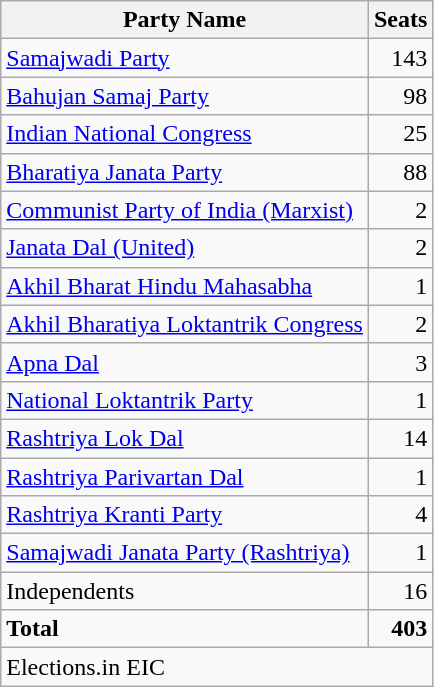<table class="wikitable sortable" style=text-align:right>
<tr>
<th>Party Name</th>
<th>Seats</th>
</tr>
<tr>
<td align=left><a href='#'>Samajwadi Party</a></td>
<td>143</td>
</tr>
<tr>
<td align=left><a href='#'>Bahujan Samaj Party</a></td>
<td>98</td>
</tr>
<tr>
<td align=left><a href='#'>Indian National Congress</a></td>
<td>25</td>
</tr>
<tr>
<td align=left><a href='#'>Bharatiya Janata Party</a></td>
<td>88</td>
</tr>
<tr>
<td align=left><a href='#'>Communist Party of India (Marxist)</a></td>
<td>2</td>
</tr>
<tr>
<td align=left><a href='#'>Janata Dal (United)</a></td>
<td>2</td>
</tr>
<tr>
<td align=left><a href='#'>Akhil Bharat Hindu Mahasabha</a></td>
<td>1</td>
</tr>
<tr>
<td align=left><a href='#'>Akhil Bharatiya Loktantrik Congress</a></td>
<td>2</td>
</tr>
<tr>
<td align=left><a href='#'>Apna Dal</a></td>
<td>3</td>
</tr>
<tr>
<td align=left><a href='#'>National Loktantrik Party</a></td>
<td>1</td>
</tr>
<tr>
<td align=left><a href='#'>Rashtriya Lok Dal</a></td>
<td>14</td>
</tr>
<tr>
<td align=left><a href='#'>Rashtriya Parivartan Dal</a></td>
<td>1</td>
</tr>
<tr>
<td align=left><a href='#'>Rashtriya Kranti Party</a></td>
<td>4</td>
</tr>
<tr>
<td align=left><a href='#'>Samajwadi Janata Party (Rashtriya)</a></td>
<td>1</td>
</tr>
<tr>
<td align=left>Independents</td>
<td>16</td>
</tr>
<tr class=sortbottom>
<td align=left><strong>Total</strong></td>
<td><strong>403</strong></td>
</tr>
<tr class=sortbottom>
<td colspan=2 align=left>Elections.in EIC</td>
</tr>
</table>
